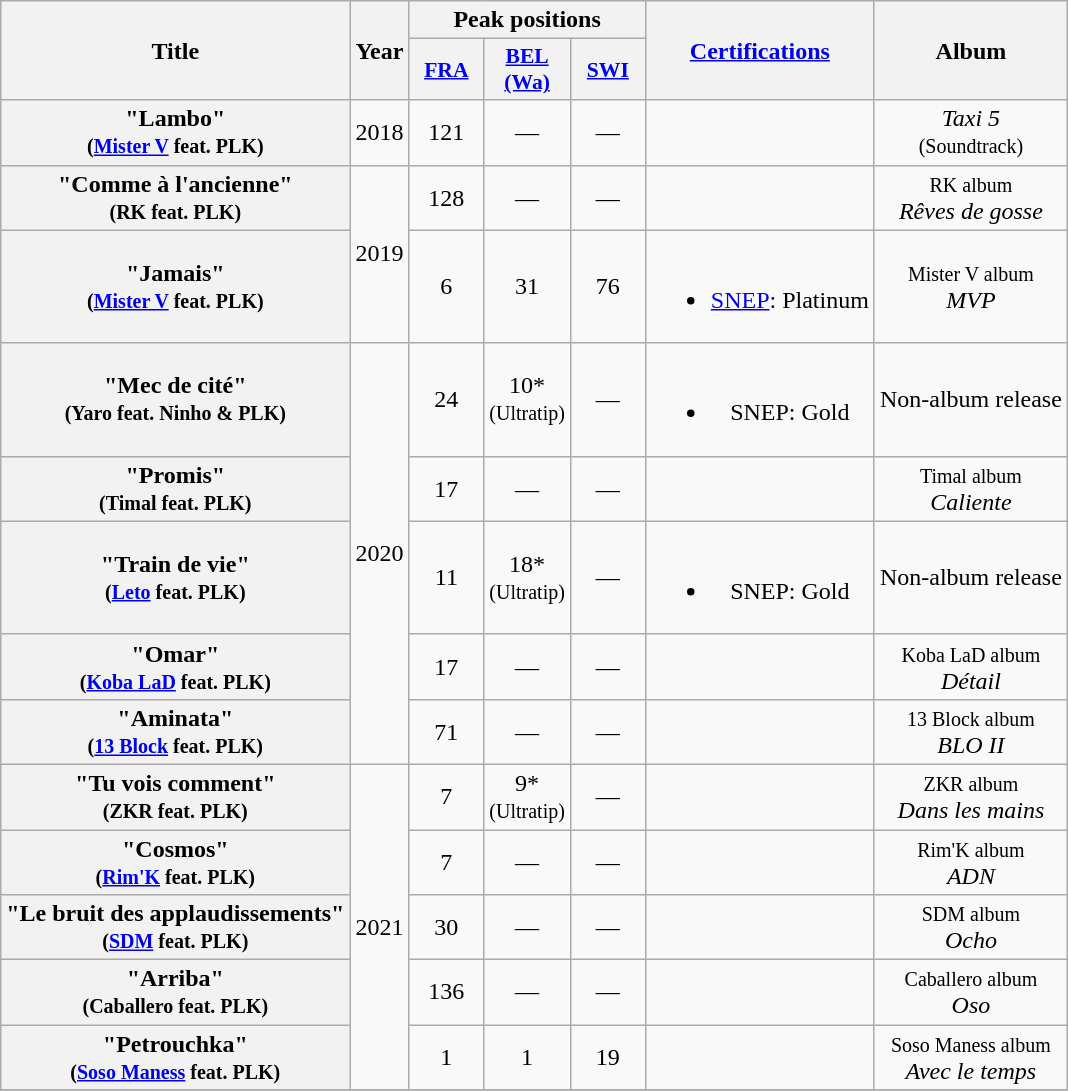<table class="wikitable plainrowheaders" style="text-align:center">
<tr>
<th scope="col" rowspan="2">Title</th>
<th scope="col" rowspan="2">Year</th>
<th scope="col" colspan="3">Peak positions</th>
<th scope="col" rowspan="2"><a href='#'>Certifications</a></th>
<th scope="col" rowspan="2">Album</th>
</tr>
<tr>
<th scope="col" style="width:3em;font-size:90%;"><a href='#'>FRA</a><br></th>
<th scope="col" style="width:3em;font-size:90%;"><a href='#'>BEL <br> (Wa)</a><br></th>
<th scope="col" style="width:3em;font-size:90%;"><a href='#'>SWI</a><br></th>
</tr>
<tr>
<th scope="row">"Lambo"<br><small>(<a href='#'>Mister V</a> feat. PLK)</small></th>
<td>2018</td>
<td>121</td>
<td>—</td>
<td>—</td>
<td></td>
<td style="text-align:center;"><em>Taxi 5</em><br><small>(Soundtrack)</small></td>
</tr>
<tr>
<th scope="row">"Comme à l'ancienne"<br><small>(RK feat. PLK)</small></th>
<td rowspan=2>2019</td>
<td>128</td>
<td>—</td>
<td>—</td>
<td></td>
<td style="text-align:center;"><small>RK album</small><br><em>Rêves de gosse</em></td>
</tr>
<tr>
<th scope="row">"Jamais"<br><small>(<a href='#'>Mister V</a> feat. PLK)</small></th>
<td>6</td>
<td>31</td>
<td>76</td>
<td><br><ul><li><a href='#'>SNEP</a>: Platinum</li></ul></td>
<td style="text-align:center;"><small>Mister V album</small> <br><em>MVP</em></td>
</tr>
<tr>
<th scope="row">"Mec de cité"<br><small>(Yaro feat. Ninho & PLK)</small></th>
<td rowspan=5>2020</td>
<td>24</td>
<td>10*<br><small>(Ultratip)</small></td>
<td>—</td>
<td><br><ul><li>SNEP: Gold</li></ul></td>
<td style="text-align:center;">Non-album release</td>
</tr>
<tr>
<th scope="row">"Promis"<br><small>(Timal feat. PLK)</small></th>
<td>17</td>
<td>—</td>
<td>—</td>
<td></td>
<td style="text-align:center;"><small>Timal album</small><br><em>Caliente</em></td>
</tr>
<tr>
<th scope="row">"Train de vie"<br><small>(<a href='#'>Leto</a> feat. PLK)</small></th>
<td>11</td>
<td>18*<br><small>(Ultratip)</small></td>
<td>—</td>
<td><br><ul><li>SNEP: Gold</li></ul></td>
<td style="text-align:center;">Non-album release</td>
</tr>
<tr>
<th scope="row">"Omar"<br><small>(<a href='#'>Koba LaD</a> feat. PLK)</small></th>
<td>17</td>
<td>—</td>
<td>—</td>
<td></td>
<td style="text-align:center;"><small>Koba LaD album</small><br><em>Détail</em></td>
</tr>
<tr>
<th scope="row">"Aminata"<br><small>(<a href='#'>13 Block</a> feat. PLK)</small></th>
<td>71</td>
<td>—</td>
<td>—</td>
<td></td>
<td style="text-align:center;"><small>13 Block album</small><br><em>BLO II</em></td>
</tr>
<tr>
<th scope="row">"Tu vois comment"<br><small>(ZKR feat. PLK)</small></th>
<td rowspan=5>2021</td>
<td>7</td>
<td>9*<br><small>(Ultratip)</small></td>
<td>—</td>
<td></td>
<td style="text-align:center;"><small>ZKR album</small><br><em>Dans les mains</em></td>
</tr>
<tr>
<th scope="row">"Cosmos"<br><small>(<a href='#'>Rim'K</a> feat. PLK)</small></th>
<td>7</td>
<td>—</td>
<td>—</td>
<td></td>
<td style="text-align:center;"><small>Rim'K album</small><br><em>ADN</em></td>
</tr>
<tr>
<th scope="row">"Le bruit des applaudissements"<br><small>(<a href='#'>SDM</a> feat. PLK)</small></th>
<td>30</td>
<td>—</td>
<td>—</td>
<td></td>
<td style="text-align:center;"><small>SDM album</small><br><em>Ocho</em></td>
</tr>
<tr>
<th scope="row">"Arriba"<br><small>(Caballero feat. PLK)</small></th>
<td>136</td>
<td>—</td>
<td>—</td>
<td></td>
<td style="text-align:center;"><small>Caballero album</small><br><em>Oso</em></td>
</tr>
<tr>
<th scope="row">"Petrouchka"<br><small>(<a href='#'>Soso Maness</a> feat. PLK)</small></th>
<td>1</td>
<td>1</td>
<td>19</td>
<td></td>
<td style="text-align:center;"><small>Soso Maness album</small><br><em>Avec le temps</em></td>
</tr>
<tr>
</tr>
</table>
